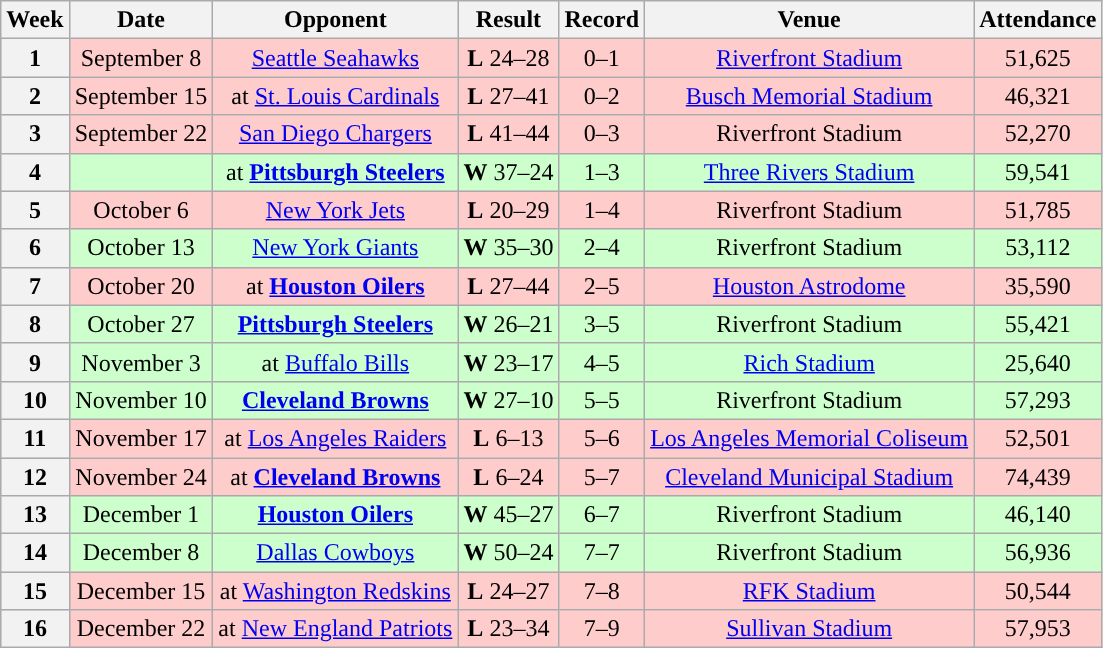<table class="wikitable" style="text-align:center">
<tr>
<th>Week</th>
<th>Date</th>
<th>Opponent</th>
<th>Result</th>
<th>Record</th>
<th>Venue</th>
<th>Attendance</th>
</tr>
<tr style="background:#fcc">
<th>1</th>
<td>September 8</td>
<td><a href='#'>Seattle Seahawks</a></td>
<td><strong>L</strong> 24–28</td>
<td>0–1</td>
<td><a href='#'>Riverfront Stadium</a></td>
<td>51,625</td>
</tr>
<tr style="background:#fcc">
<th>2</th>
<td>September 15</td>
<td>at <a href='#'>St. Louis Cardinals</a></td>
<td><strong>L</strong> 27–41</td>
<td>0–2</td>
<td><a href='#'>Busch Memorial Stadium</a></td>
<td>46,321</td>
</tr>
<tr style="background:#fcc">
<th>3</th>
<td>September 22</td>
<td><a href='#'>San Diego Chargers</a></td>
<td><strong>L</strong> 41–44</td>
<td>0–3</td>
<td>Riverfront Stadium</td>
<td>52,270</td>
</tr>
<tr style="background:#cfc">
<th>4</th>
<td></td>
<td>at <strong><a href='#'>Pittsburgh Steelers</a></strong></td>
<td><strong>W</strong> 37–24</td>
<td>1–3</td>
<td><a href='#'>Three Rivers Stadium</a></td>
<td>59,541</td>
</tr>
<tr style="background:#fcc">
<th>5</th>
<td>October 6</td>
<td><a href='#'>New York Jets</a></td>
<td><strong>L</strong> 20–29</td>
<td>1–4</td>
<td>Riverfront Stadium</td>
<td>51,785</td>
</tr>
<tr style="background:#cfc">
<th>6</th>
<td>October 13</td>
<td><a href='#'>New York Giants</a></td>
<td><strong>W</strong> 35–30</td>
<td>2–4</td>
<td>Riverfront Stadium</td>
<td>53,112</td>
</tr>
<tr style="background:#fcc">
<th>7</th>
<td>October 20</td>
<td>at <strong><a href='#'>Houston Oilers</a></strong></td>
<td><strong>L</strong> 27–44</td>
<td>2–5</td>
<td><a href='#'>Houston Astrodome</a></td>
<td>35,590</td>
</tr>
<tr style="background:#cfc">
<th>8</th>
<td>October 27</td>
<td><strong><a href='#'>Pittsburgh Steelers</a></strong></td>
<td><strong>W</strong> 26–21</td>
<td>3–5</td>
<td>Riverfront Stadium</td>
<td>55,421</td>
</tr>
<tr style="background:#cfc">
<th>9</th>
<td>November 3</td>
<td>at <a href='#'>Buffalo Bills</a></td>
<td><strong>W</strong> 23–17</td>
<td>4–5</td>
<td><a href='#'>Rich Stadium</a></td>
<td>25,640</td>
</tr>
<tr style="background:#cfc">
<th>10</th>
<td>November 10</td>
<td><strong><a href='#'>Cleveland Browns</a></strong></td>
<td><strong>W</strong> 27–10</td>
<td>5–5</td>
<td>Riverfront Stadium</td>
<td>57,293</td>
</tr>
<tr style="background:#fcc">
<th>11</th>
<td>November 17</td>
<td>at <a href='#'>Los Angeles Raiders</a></td>
<td><strong>L</strong> 6–13</td>
<td>5–6</td>
<td><a href='#'>Los Angeles Memorial Coliseum</a></td>
<td>52,501</td>
</tr>
<tr style="background:#fcc">
<th>12</th>
<td>November 24</td>
<td>at <strong><a href='#'>Cleveland Browns</a></strong></td>
<td><strong>L</strong> 6–24</td>
<td>5–7</td>
<td><a href='#'>Cleveland Municipal Stadium</a></td>
<td>74,439</td>
</tr>
<tr style="background:#cfc">
<th>13</th>
<td>December 1</td>
<td><strong><a href='#'>Houston Oilers</a></strong></td>
<td><strong>W</strong> 45–27</td>
<td>6–7</td>
<td>Riverfront Stadium</td>
<td>46,140</td>
</tr>
<tr style="background:#cfc">
<th>14</th>
<td>December 8</td>
<td><a href='#'>Dallas Cowboys</a></td>
<td><strong>W</strong> 50–24</td>
<td>7–7</td>
<td>Riverfront Stadium</td>
<td>56,936</td>
</tr>
<tr style="background:#fcc">
<th>15</th>
<td>December 15</td>
<td>at <a href='#'>Washington Redskins</a></td>
<td><strong>L</strong> 24–27</td>
<td>7–8</td>
<td><a href='#'>RFK Stadium</a></td>
<td>50,544</td>
</tr>
<tr style="background:#fcc">
<th>16</th>
<td>December 22</td>
<td>at <a href='#'>New England Patriots</a></td>
<td><strong>L</strong> 23–34</td>
<td>7–9</td>
<td><a href='#'>Sullivan Stadium</a></td>
<td>57,953</td>
</tr>
</table>
